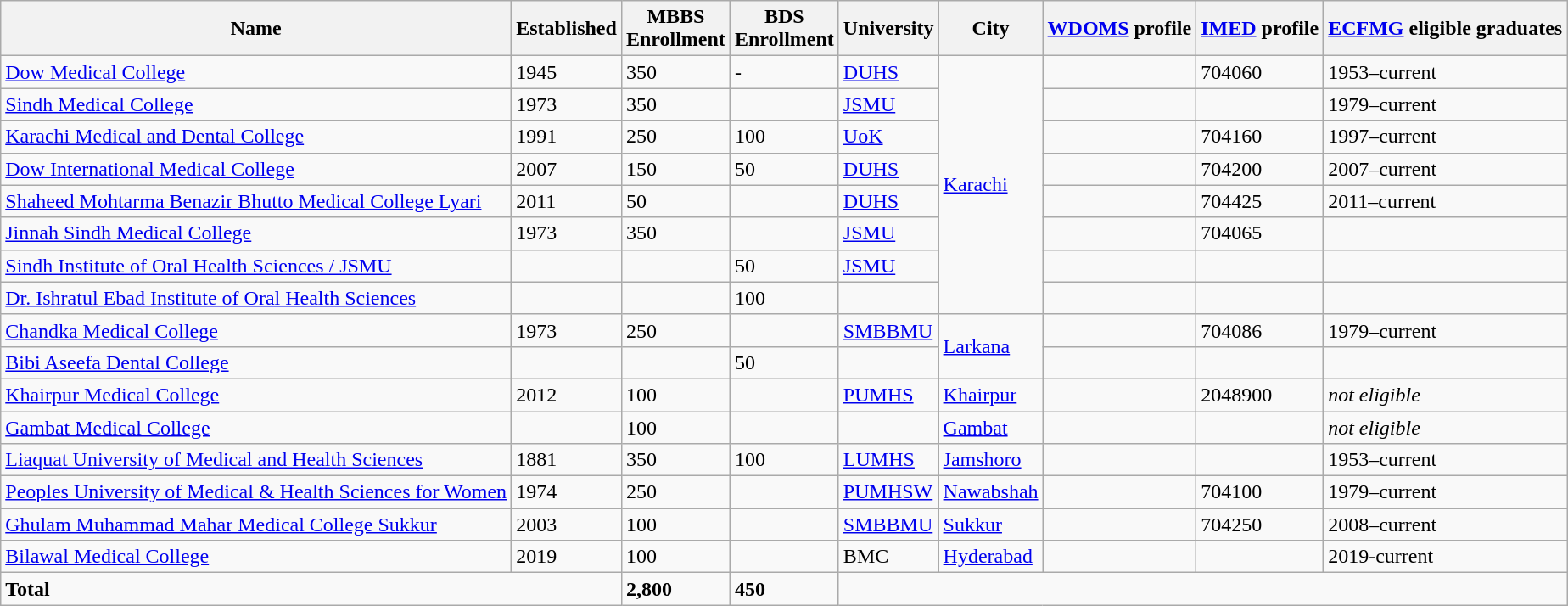<table class="wikitable sortable static-row-numbers static-row-header-hash">
<tr>
<th>Name</th>
<th>Established</th>
<th>MBBS<br>Enrollment</th>
<th>BDS<br>Enrollment</th>
<th>University</th>
<th>City</th>
<th><a href='#'>WDOMS</a> profile</th>
<th><a href='#'>IMED</a> profile</th>
<th><a href='#'>ECFMG</a> eligible graduates</th>
</tr>
<tr>
<td><a href='#'>Dow Medical College</a></td>
<td>1945</td>
<td>350</td>
<td>-</td>
<td><a href='#'>DUHS</a></td>
<td rowspan="8"><a href='#'>Karachi</a></td>
<td></td>
<td>704060</td>
<td>1953–current</td>
</tr>
<tr>
<td><a href='#'>Sindh Medical College</a></td>
<td>1973</td>
<td>350</td>
<td></td>
<td><a href='#'>JSMU</a></td>
<td></td>
<td></td>
<td>1979–current</td>
</tr>
<tr>
<td><a href='#'>Karachi Medical and Dental College</a></td>
<td>1991</td>
<td>250</td>
<td>100</td>
<td><a href='#'>UoK</a></td>
<td></td>
<td>704160</td>
<td>1997–current</td>
</tr>
<tr>
<td><a href='#'>Dow International Medical College</a></td>
<td>2007</td>
<td>150</td>
<td>50</td>
<td><a href='#'>DUHS</a></td>
<td></td>
<td>704200</td>
<td>2007–current</td>
</tr>
<tr>
<td><a href='#'>Shaheed Mohtarma Benazir Bhutto Medical College Lyari</a></td>
<td>2011</td>
<td>50</td>
<td></td>
<td><a href='#'>DUHS</a></td>
<td></td>
<td>704425</td>
<td>2011–current</td>
</tr>
<tr>
<td><a href='#'>Jinnah Sindh Medical College</a></td>
<td>1973</td>
<td>350</td>
<td></td>
<td><a href='#'>JSMU</a></td>
<td></td>
<td>704065</td>
<td></td>
</tr>
<tr>
<td><a href='#'>Sindh Institute of Oral Health Sciences / JSMU</a></td>
<td></td>
<td></td>
<td>50</td>
<td><a href='#'>JSMU</a></td>
<td></td>
<td></td>
<td></td>
</tr>
<tr>
<td><a href='#'>Dr. Ishratul Ebad Institute of Oral Health Sciences</a></td>
<td></td>
<td></td>
<td>100</td>
<td></td>
<td></td>
<td></td>
<td></td>
</tr>
<tr>
<td><a href='#'>Chandka Medical College</a></td>
<td>1973</td>
<td>250</td>
<td></td>
<td><a href='#'>SMBBMU</a></td>
<td rowspan="2"><a href='#'>Larkana</a></td>
<td></td>
<td>704086</td>
<td>1979–current</td>
</tr>
<tr>
<td><a href='#'>Bibi Aseefa Dental College</a></td>
<td></td>
<td></td>
<td>50</td>
<td></td>
<td></td>
<td></td>
<td></td>
</tr>
<tr>
<td><a href='#'>Khairpur Medical College</a></td>
<td>2012</td>
<td>100</td>
<td></td>
<td><a href='#'>PUMHS</a></td>
<td><a href='#'>Khairpur</a></td>
<td></td>
<td>2048900</td>
<td><em>not eligible</em></td>
</tr>
<tr>
<td><a href='#'>Gambat Medical College</a></td>
<td></td>
<td>100</td>
<td></td>
<td></td>
<td><a href='#'>Gambat</a></td>
<td></td>
<td></td>
<td><em>not eligible</em></td>
</tr>
<tr>
<td><a href='#'>Liaquat University of Medical and Health Sciences</a></td>
<td>1881</td>
<td>350</td>
<td>100</td>
<td><a href='#'>LUMHS</a></td>
<td><a href='#'>Jamshoro</a></td>
<td></td>
<td></td>
<td>1953–current</td>
</tr>
<tr>
<td><a href='#'>Peoples University of Medical & Health Sciences for Women</a></td>
<td>1974</td>
<td>250</td>
<td></td>
<td><a href='#'>PUMHSW</a></td>
<td><a href='#'>Nawabshah</a></td>
<td></td>
<td>704100</td>
<td>1979–current</td>
</tr>
<tr>
<td><a href='#'>Ghulam Muhammad Mahar Medical College Sukkur</a></td>
<td>2003</td>
<td>100</td>
<td></td>
<td><a href='#'>SMBBMU</a></td>
<td><a href='#'>Sukkur</a></td>
<td></td>
<td>704250</td>
<td>2008–current</td>
</tr>
<tr>
<td><a href='#'>Bilawal Medical College</a></td>
<td>2019</td>
<td>100</td>
<td></td>
<td>BMC</td>
<td><a href='#'>Hyderabad</a></td>
<td></td>
<td></td>
<td>2019-current</td>
</tr>
<tr>
<td colspan="2"><strong>Total</strong></td>
<td><strong>2,800</strong></td>
<td><strong>450</strong></td>
<td colspan="5"></td>
</tr>
</table>
